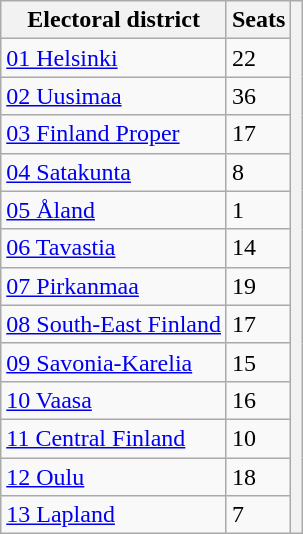<table class="wikitable">
<tr>
<th>Electoral district</th>
<th>Seats</th>
<th rowspan="14"></th>
</tr>
<tr>
<td><a href='#'>01 Helsinki</a></td>
<td>22</td>
</tr>
<tr>
<td><a href='#'>02 Uusimaa</a></td>
<td>36</td>
</tr>
<tr>
<td><a href='#'>03 Finland Proper</a></td>
<td>17</td>
</tr>
<tr>
<td><a href='#'>04 Satakunta</a></td>
<td>8</td>
</tr>
<tr>
<td><a href='#'>05 Åland</a></td>
<td>1</td>
</tr>
<tr>
<td><a href='#'>06 Tavastia</a></td>
<td>14</td>
</tr>
<tr>
<td><a href='#'>07 Pirkanmaa</a></td>
<td>19</td>
</tr>
<tr>
<td><a href='#'>08 South-East Finland</a></td>
<td>17</td>
</tr>
<tr>
<td><a href='#'>09 Savonia-Karelia</a></td>
<td>15</td>
</tr>
<tr>
<td><a href='#'>10 Vaasa</a></td>
<td>16</td>
</tr>
<tr>
<td><a href='#'>11 Central Finland</a></td>
<td>10</td>
</tr>
<tr>
<td><a href='#'>12 Oulu</a></td>
<td>18</td>
</tr>
<tr>
<td><a href='#'>13 Lapland</a></td>
<td>7</td>
</tr>
</table>
